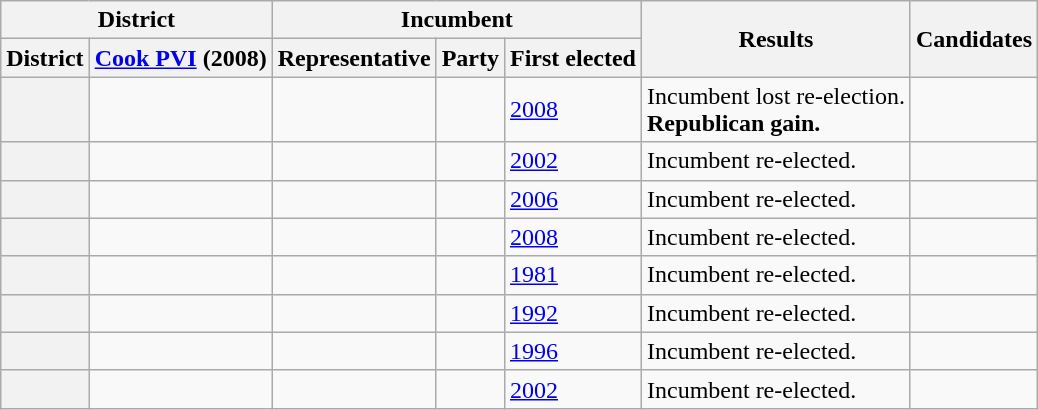<table class="wikitable sortable">
<tr>
<th colspan=2>District</th>
<th colspan=3>Incumbent</th>
<th rowspan=2>Results</th>
<th rowspan=2>Candidates</th>
</tr>
<tr valign=bottom>
<th>District</th>
<th><a href='#'>Cook PVI</a> (2008)</th>
<th>Representative</th>
<th>Party</th>
<th>First elected</th>
</tr>
<tr>
<th></th>
<td></td>
<td></td>
<td></td>
<td><a href='#'>2008</a></td>
<td>Incumbent lost re-election.<br><strong>Republican gain.</strong></td>
<td nowrap></td>
</tr>
<tr>
<th></th>
<td></td>
<td></td>
<td></td>
<td><a href='#'>2002</a></td>
<td>Incumbent re-elected.</td>
<td nowrap></td>
</tr>
<tr>
<th></th>
<td></td>
<td></td>
<td></td>
<td><a href='#'>2006</a></td>
<td>Incumbent re-elected.</td>
<td nowrap></td>
</tr>
<tr>
<th></th>
<td></td>
<td></td>
<td></td>
<td><a href='#'>2008</a></td>
<td>Incumbent re-elected.</td>
<td nowrap></td>
</tr>
<tr>
<th></th>
<td></td>
<td></td>
<td></td>
<td><a href='#'>1981 </a></td>
<td>Incumbent re-elected.</td>
<td nowrap></td>
</tr>
<tr>
<th></th>
<td></td>
<td></td>
<td></td>
<td><a href='#'>1992</a></td>
<td>Incumbent re-elected.</td>
<td nowrap></td>
</tr>
<tr>
<th></th>
<td></td>
<td></td>
<td></td>
<td><a href='#'>1996</a></td>
<td>Incumbent re-elected.</td>
<td nowrap></td>
</tr>
<tr>
<th></th>
<td></td>
<td></td>
<td></td>
<td><a href='#'>2002</a></td>
<td>Incumbent re-elected.</td>
<td nowrap></td>
</tr>
</table>
